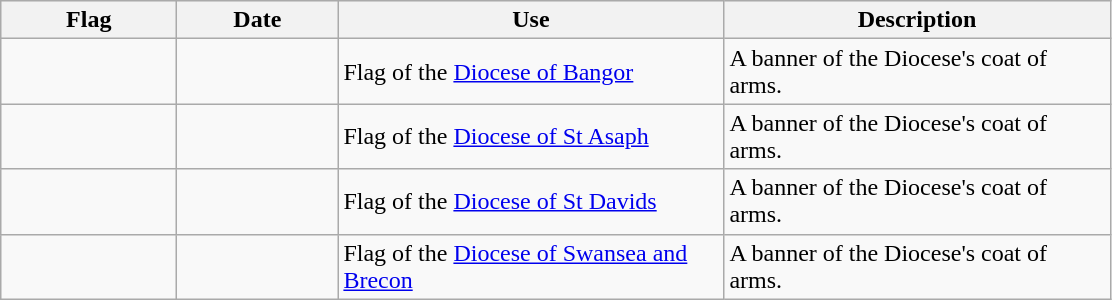<table class="wikitable">
<tr style="background:#efefef;">
<th style="width:110px;">Flag</th>
<th style="width:100px;">Date</th>
<th style="width:250px;">Use</th>
<th style="width:250px;">Description</th>
</tr>
<tr>
<td></td>
<td></td>
<td>Flag of the <a href='#'>Diocese of Bangor</a></td>
<td>A banner of the Diocese's coat of arms.</td>
</tr>
<tr>
<td></td>
<td></td>
<td>Flag of the <a href='#'>Diocese of St Asaph</a></td>
<td>A banner of the Diocese's coat of arms.</td>
</tr>
<tr>
<td></td>
<td></td>
<td>Flag of the <a href='#'>Diocese of St Davids</a></td>
<td>A banner of the Diocese's coat of arms.</td>
</tr>
<tr>
<td></td>
<td></td>
<td>Flag of the <a href='#'>Diocese of Swansea and Brecon</a></td>
<td>A banner of the Diocese's coat of arms.</td>
</tr>
</table>
